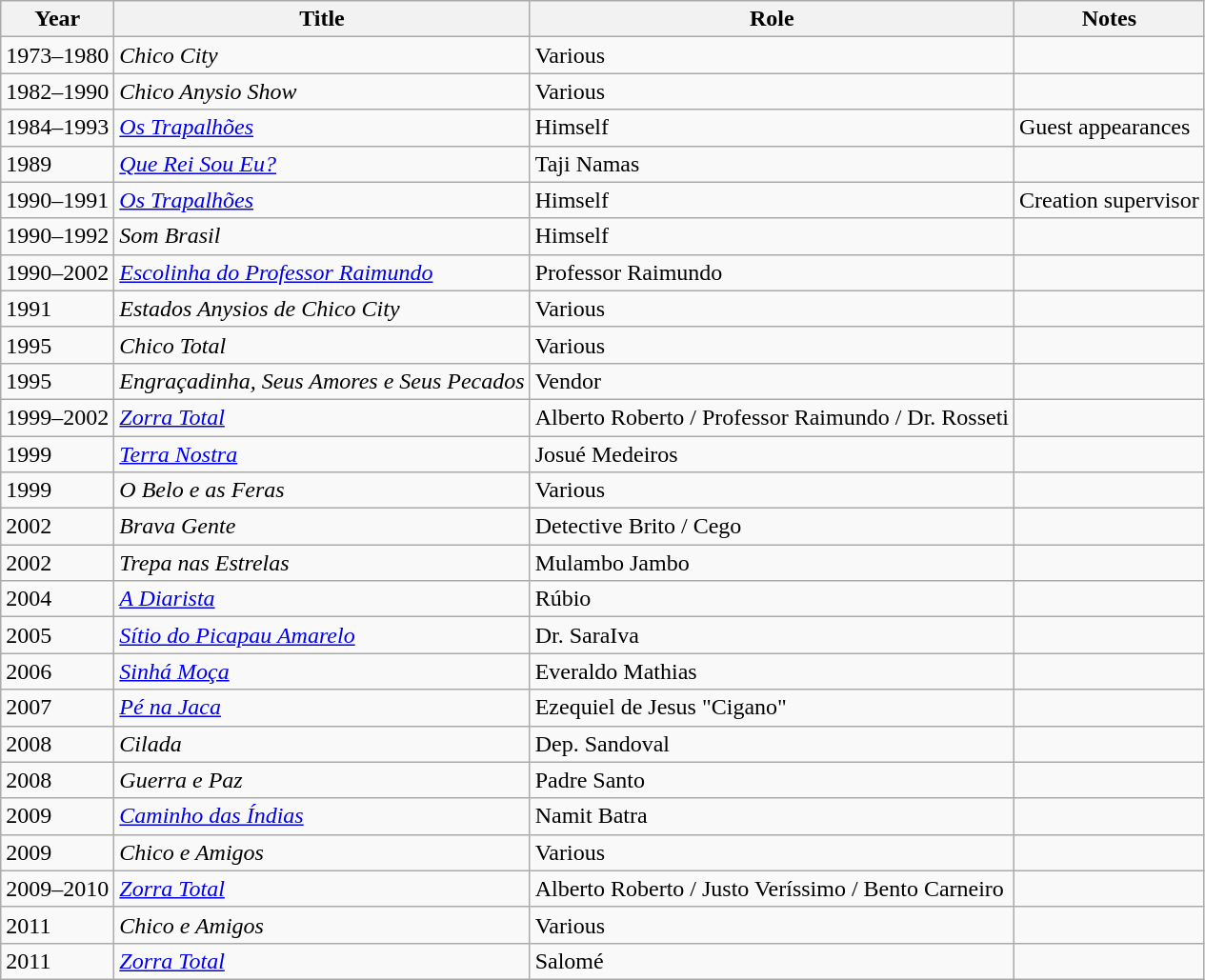<table class="wikitable plainrowheaders">
<tr>
<th>Year</th>
<th>Title</th>
<th>Role</th>
<th>Notes</th>
</tr>
<tr>
<td>1973–1980</td>
<td><em>Chico City</em></td>
<td>Various</td>
<td></td>
</tr>
<tr>
<td>1982–1990</td>
<td><em>Chico Anysio Show</em></td>
<td>Various</td>
<td></td>
</tr>
<tr>
<td>1984–1993</td>
<td><em><a href='#'>Os Trapalhões</a></em></td>
<td>Himself</td>
<td>Guest appearances</td>
</tr>
<tr>
<td>1989</td>
<td><em><a href='#'>Que Rei Sou Eu?</a></em></td>
<td>Taji Namas</td>
<td></td>
</tr>
<tr>
<td>1990–1991</td>
<td><em><a href='#'>Os Trapalhões</a></em></td>
<td>Himself</td>
<td>Creation supervisor</td>
</tr>
<tr>
<td>1990–1992</td>
<td><em>Som Brasil</em></td>
<td>Himself</td>
<td></td>
</tr>
<tr>
<td>1990–2002</td>
<td><em><a href='#'>Escolinha do Professor Raimundo</a></em></td>
<td>Professor Raimundo</td>
<td></td>
</tr>
<tr>
<td>1991</td>
<td><em>Estados Anysios de Chico City</em></td>
<td>Various</td>
<td></td>
</tr>
<tr>
<td>1995</td>
<td><em>Chico Total</em></td>
<td>Various</td>
<td></td>
</tr>
<tr>
<td>1995</td>
<td><em>Engraçadinha, Seus Amores e Seus Pecados</em></td>
<td>Vendor</td>
<td></td>
</tr>
<tr>
<td>1999–2002</td>
<td><em><a href='#'>Zorra Total</a></em></td>
<td>Alberto Roberto / Professor Raimundo / Dr. Rosseti</td>
<td></td>
</tr>
<tr>
<td>1999</td>
<td><em><a href='#'>Terra Nostra</a></em></td>
<td>Josué Medeiros</td>
<td></td>
</tr>
<tr>
<td>1999</td>
<td><em>O Belo e as Feras</em></td>
<td>Various</td>
<td></td>
</tr>
<tr>
<td>2002</td>
<td><em>Brava Gente</em></td>
<td>Detective Brito / Cego</td>
<td></td>
</tr>
<tr>
<td>2002</td>
<td><em>Trepa nas Estrelas</em></td>
<td>Mulambo Jambo</td>
<td></td>
</tr>
<tr>
<td>2004</td>
<td><em><a href='#'>A Diarista</a></em></td>
<td>Rúbio</td>
<td></td>
</tr>
<tr>
<td>2005</td>
<td><em><a href='#'>Sítio do Picapau Amarelo</a></em></td>
<td>Dr. SaraIva</td>
<td></td>
</tr>
<tr>
<td>2006</td>
<td><em><a href='#'>Sinhá Moça</a></em></td>
<td>Everaldo Mathias</td>
<td></td>
</tr>
<tr>
<td>2007</td>
<td><em><a href='#'>Pé na Jaca</a></em></td>
<td>Ezequiel de Jesus "Cigano"</td>
<td></td>
</tr>
<tr>
<td>2008</td>
<td><em>Cilada</em></td>
<td>Dep. Sandoval</td>
<td></td>
</tr>
<tr>
<td>2008</td>
<td><em>Guerra e Paz</em></td>
<td>Padre Santo</td>
<td></td>
</tr>
<tr>
<td>2009</td>
<td><em><a href='#'>Caminho das Índias</a></em></td>
<td>Namit Batra</td>
<td></td>
</tr>
<tr>
<td>2009</td>
<td><em>Chico e Amigos</em></td>
<td>Various</td>
<td></td>
</tr>
<tr>
<td>2009–2010</td>
<td><em><a href='#'>Zorra Total</a></em></td>
<td>Alberto Roberto / Justo Veríssimo / Bento Carneiro</td>
<td></td>
</tr>
<tr>
<td>2011</td>
<td><em>Chico e Amigos</em></td>
<td>Various</td>
<td></td>
</tr>
<tr>
<td>2011</td>
<td><em><a href='#'>Zorra Total</a></em></td>
<td>Salomé</td>
<td></td>
</tr>
</table>
